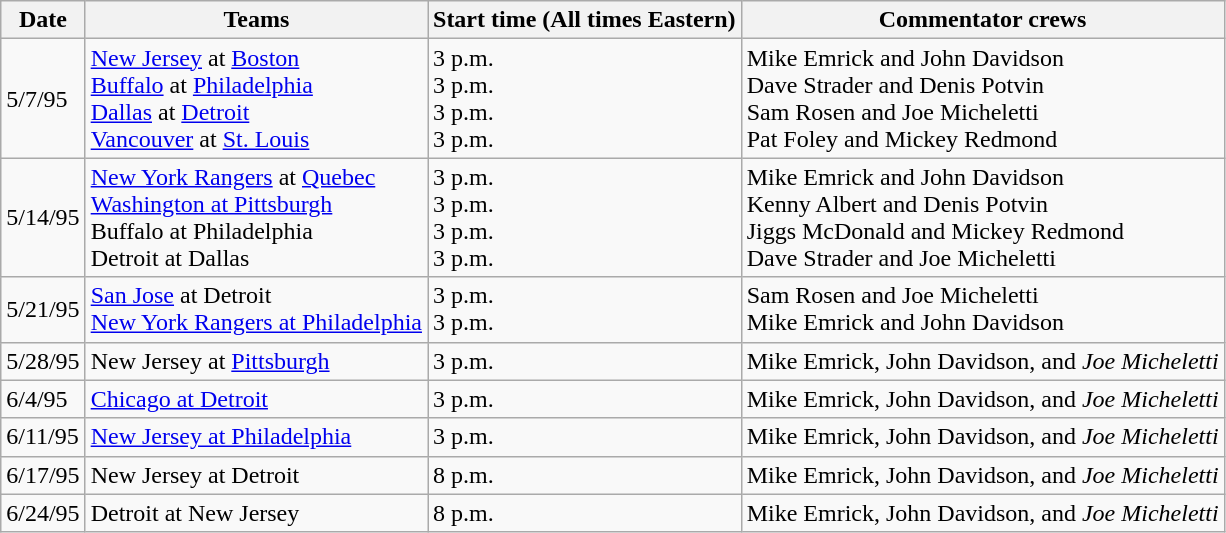<table class="wikitable">
<tr>
<th>Date</th>
<th>Teams</th>
<th>Start time (All times Eastern)</th>
<th>Commentator crews</th>
</tr>
<tr>
<td>5/7/95</td>
<td><a href='#'>New Jersey</a> at <a href='#'>Boston</a><br><a href='#'>Buffalo</a> at <a href='#'>Philadelphia</a><br><a href='#'>Dallas</a> at <a href='#'>Detroit</a><br><a href='#'>Vancouver</a> at <a href='#'>St. Louis</a></td>
<td>3 p.m.<br>3 p.m.<br>3 p.m.<br>3 p.m.</td>
<td>Mike Emrick and John Davidson<br>Dave Strader and Denis Potvin<br>Sam Rosen and Joe Micheletti<br>Pat Foley and Mickey Redmond</td>
</tr>
<tr>
<td>5/14/95</td>
<td><a href='#'>New York Rangers</a> at <a href='#'>Quebec</a><br><a href='#'>Washington at Pittsburgh</a><br>Buffalo at Philadelphia<br>Detroit at Dallas</td>
<td>3 p.m.<br>3 p.m.<br>3 p.m.<br>3 p.m.</td>
<td>Mike Emrick and John Davidson<br>Kenny Albert and Denis Potvin<br>Jiggs McDonald and Mickey Redmond<br>Dave Strader and Joe Micheletti</td>
</tr>
<tr>
<td>5/21/95</td>
<td><a href='#'>San Jose</a> at Detroit<br><a href='#'>New York Rangers at Philadelphia</a></td>
<td>3 p.m.<br>3 p.m.</td>
<td>Sam Rosen and Joe Micheletti<br>Mike Emrick and John Davidson</td>
</tr>
<tr>
<td>5/28/95</td>
<td>New Jersey at <a href='#'>Pittsburgh</a></td>
<td>3 p.m.</td>
<td>Mike Emrick, John Davidson, and <em>Joe Micheletti</em></td>
</tr>
<tr>
<td>6/4/95</td>
<td><a href='#'>Chicago at Detroit</a></td>
<td>3 p.m.</td>
<td>Mike Emrick, John Davidson, and <em>Joe Micheletti</em></td>
</tr>
<tr>
<td>6/11/95</td>
<td><a href='#'>New Jersey at Philadelphia</a></td>
<td>3 p.m.</td>
<td>Mike Emrick, John Davidson, and <em>Joe Micheletti</em></td>
</tr>
<tr>
<td>6/17/95</td>
<td>New Jersey at Detroit</td>
<td>8 p.m.</td>
<td>Mike Emrick, John Davidson, and <em>Joe Micheletti</em></td>
</tr>
<tr>
<td>6/24/95</td>
<td>Detroit at New Jersey</td>
<td>8 p.m.</td>
<td>Mike Emrick, John Davidson, and <em>Joe Micheletti</em></td>
</tr>
</table>
